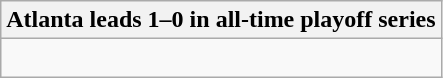<table class="wikitable collapsible collapsed">
<tr>
<th>Atlanta leads 1–0 in all-time playoff series</th>
</tr>
<tr>
<td><br></td>
</tr>
</table>
